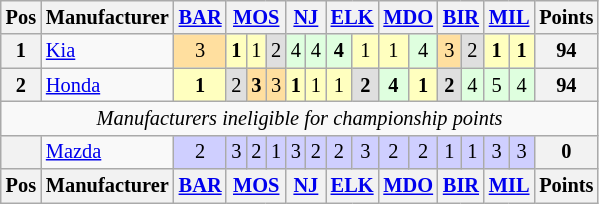<table class="wikitable" style="font-size:85%; text-align:center">
<tr valign="top">
<th valign="middle">Pos</th>
<th valign="middle">Manufacturer</th>
<th><a href='#'>BAR</a></th>
<th colspan=3><a href='#'>MOS</a></th>
<th colspan=2><a href='#'>NJ</a></th>
<th colspan=2><a href='#'>ELK</a></th>
<th colspan=2><a href='#'>MDO</a></th>
<th colspan=2><a href='#'>BIR</a></th>
<th colspan=2><a href='#'>MIL</a></th>
<th valign="middle">Points</th>
</tr>
<tr>
<th>1</th>
<td align="left"> <a href='#'>Kia</a></td>
<td style="background:#FFDF9F;">3</td>
<td style="background:#FFFFBF;"><strong>1</strong></td>
<td style="background:#FFFFBF;">1</td>
<td style="background:#DFDFDF;">2</td>
<td style="background:#DFFFDF;">4</td>
<td style="background:#DFFFDF;">4</td>
<td style="background:#DFFFDF;"><strong>4</strong></td>
<td style="background:#FFFFBF;">1</td>
<td style="background:#FFFFBF;">1</td>
<td style="background:#DFFFDF;">4</td>
<td style="background:#FFDF9F;">3</td>
<td style="background:#DFDFDF;">2</td>
<td style="background:#FFFFBF;"><strong>1</strong></td>
<td style="background:#FFFFBF;"><strong>1</strong></td>
<th>94</th>
</tr>
<tr>
<th>2</th>
<td align="left"> <a href='#'>Honda</a></td>
<td style="background:#FFFFBF;"><strong>1</strong></td>
<td style="background:#DFDFDF;">2</td>
<td style="background:#FFDF9F;"><strong>3</strong></td>
<td style="background:#FFDF9F;">3</td>
<td style="background:#FFFFBF;"><strong>1</strong></td>
<td style="background:#FFFFBF;">1</td>
<td style="background:#FFFFBF;">1</td>
<td style="background:#DFDFDF;"><strong>2</strong></td>
<td style="background:#DFFFDF;"><strong>4</strong></td>
<td style="background:#FFFFBF;"><strong>1</strong></td>
<td style="background:#DFDFDF;"><strong>2</strong></td>
<td style="background:#DFFFDF;">4</td>
<td style="background:#DFFFDF;">5</td>
<td style="background:#DFFFDF;">4</td>
<th>94</th>
</tr>
<tr>
<td colspan=18><em>Manufacturers ineligible for championship points</em></td>
</tr>
<tr>
<th></th>
<td align="left"> <a href='#'>Mazda</a></td>
<td style="background:#CFCFFF;">2</td>
<td style="background:#CFCFFF;">3</td>
<td style="background:#CFCFFF;">2</td>
<td style="background:#CFCFFF;">1</td>
<td style="background:#CFCFFF;">3</td>
<td style="background:#CFCFFF;">2</td>
<td style="background:#CFCFFF;">2</td>
<td style="background:#CFCFFF;">3</td>
<td style="background:#CFCFFF;">2</td>
<td style="background:#CFCFFF;">2</td>
<td style="background:#CFCFFF;">1</td>
<td style="background:#CFCFFF;">1</td>
<td style="background:#CFCFFF;">3</td>
<td style="background:#CFCFFF;">3</td>
<th>0</th>
</tr>
<tr valign="top">
<th valign="middle">Pos</th>
<th valign="middle">Manufacturer</th>
<th><a href='#'>BAR</a></th>
<th colspan=3><a href='#'>MOS</a></th>
<th colspan=2><a href='#'>NJ</a></th>
<th colspan=2><a href='#'>ELK</a></th>
<th colspan=2><a href='#'>MDO</a></th>
<th colspan=2><a href='#'>BIR</a></th>
<th colspan=2><a href='#'>MIL</a></th>
<th valign="middle">Points</th>
</tr>
</table>
